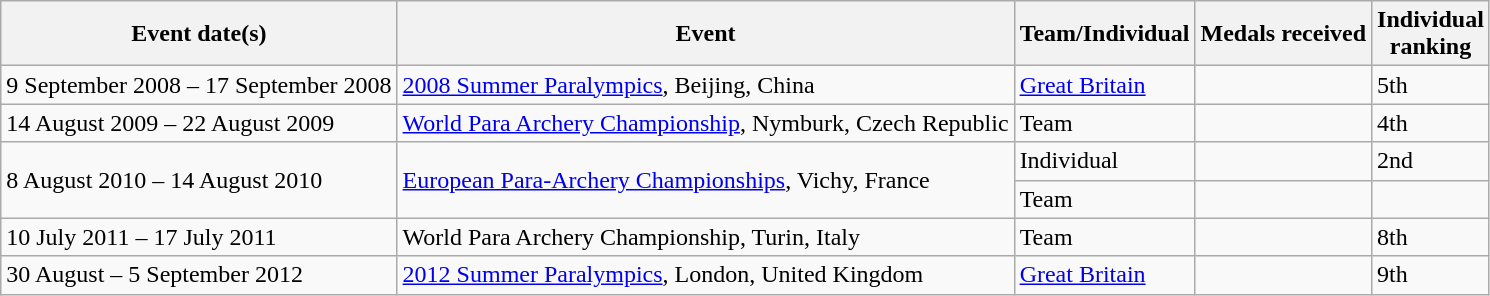<table class="wikitable">
<tr>
<th>Event date(s)</th>
<th>Event</th>
<th>Team/Individual</th>
<th>Medals received</th>
<th>Individual<br>ranking</th>
</tr>
<tr>
<td>9 September 2008 – 17 September 2008</td>
<td><a href='#'>2008 Summer Paralympics</a>, Beijing, China</td>
<td> <a href='#'>Great Britain</a></td>
<td></td>
<td>5th</td>
</tr>
<tr>
<td>14 August 2009 – 22 August 2009</td>
<td><a href='#'>World Para Archery Championship</a>, Nymburk, Czech Republic</td>
<td>Team</td>
<td></td>
<td>4th</td>
</tr>
<tr>
<td rowspan="2">8 August 2010 – 14 August 2010</td>
<td rowspan="2"><a href='#'>European Para-Archery Championships</a>, Vichy, France</td>
<td>Individual</td>
<td></td>
<td>2nd</td>
</tr>
<tr>
<td>Team</td>
<td></td>
<td></td>
</tr>
<tr>
<td>10 July 2011 – 17 July 2011</td>
<td>World Para Archery Championship, Turin, Italy</td>
<td>Team</td>
<td></td>
<td>8th</td>
</tr>
<tr>
<td>30 August – 5 September 2012</td>
<td><a href='#'>2012 Summer Paralympics</a>, London, United Kingdom</td>
<td> <a href='#'>Great Britain</a></td>
<td></td>
<td>9th</td>
</tr>
</table>
